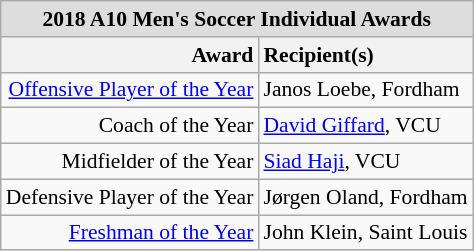<table class="wikitable" style="white-space:nowrap; font-size:90%;">
<tr>
<td colspan="7" style="text-align:center; background:#ddd;"><strong>2018 A10 Men's Soccer Individual Awards</strong></td>
</tr>
<tr>
<th style="text-align:right;">Award</th>
<th style="text-align:left;">Recipient(s)</th>
</tr>
<tr>
<td style="text-align:right;"><a href='#'>Offensive Player of the Year</a></td>
<td style="text-align:left;">Janos Loebe, Fordham</td>
</tr>
<tr>
<td style="text-align:right;">Coach of the Year</td>
<td style="text-align:left;"><a href='#'>David Giffard</a>, VCU</td>
</tr>
<tr>
<td style="text-align:right;">Midfielder of the Year</td>
<td style="text-align:left;"><a href='#'>Siad Haji</a>, VCU</td>
</tr>
<tr>
<td style="text-align:right;">Defensive Player of the Year</td>
<td style="text-align:left;">Jørgen Oland, Fordham</td>
</tr>
<tr>
<td style="text-align:right;"><a href='#'>Freshman of the Year</a></td>
<td style="text-align:left;">John Klein, Saint Louis</td>
</tr>
</table>
